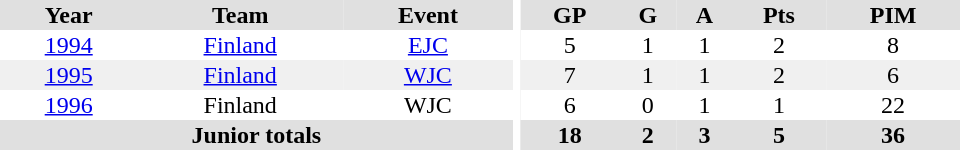<table border="0" cellpadding="1" cellspacing="0" ID="Table3" style="text-align:center; width:40em">
<tr bgcolor="#e0e0e0">
<th>Year</th>
<th>Team</th>
<th>Event</th>
<th rowspan="102" bgcolor="#ffffff"></th>
<th>GP</th>
<th>G</th>
<th>A</th>
<th>Pts</th>
<th>PIM</th>
</tr>
<tr>
<td><a href='#'>1994</a></td>
<td><a href='#'>Finland</a></td>
<td><a href='#'>EJC</a></td>
<td>5</td>
<td>1</td>
<td>1</td>
<td>2</td>
<td>8</td>
</tr>
<tr bgcolor="#f0f0f0">
<td><a href='#'>1995</a></td>
<td><a href='#'>Finland</a></td>
<td><a href='#'>WJC</a></td>
<td>7</td>
<td>1</td>
<td>1</td>
<td>2</td>
<td>6</td>
</tr>
<tr>
<td><a href='#'>1996</a></td>
<td>Finland</td>
<td>WJC</td>
<td>6</td>
<td>0</td>
<td>1</td>
<td>1</td>
<td>22</td>
</tr>
<tr bgcolor="#e0e0e0">
<th colspan="3">Junior totals</th>
<th>18</th>
<th>2</th>
<th>3</th>
<th>5</th>
<th>36</th>
</tr>
</table>
